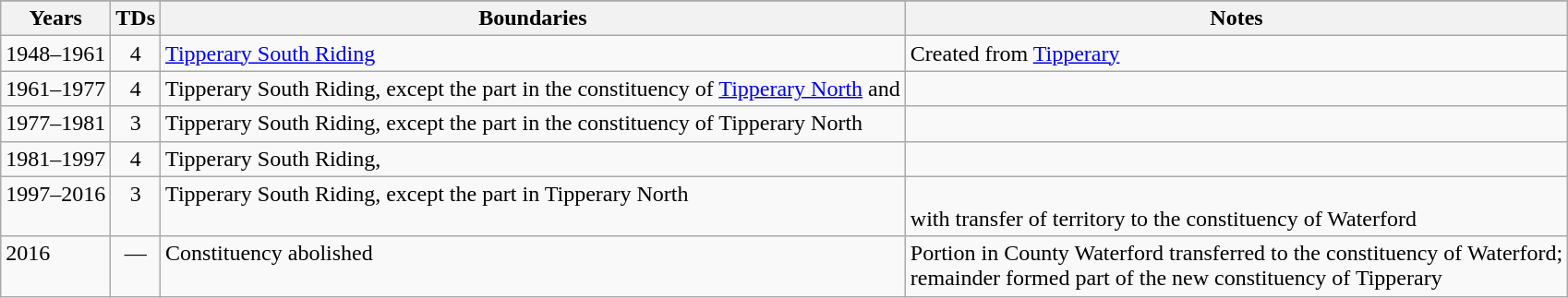<table class="wikitable">
<tr>
</tr>
<tr>
<th>Years</th>
<th>TDs</th>
<th>Boundaries</th>
<th>Notes</th>
</tr>
<tr style="vertical-align:top">
<td>1948–1961</td>
<td style="text-align:center">4</td>
<td><a href='#'>Tipperary South Riding</a></td>
<td>Created from <a href='#'>Tipperary</a></td>
</tr>
<tr style="vertical-align:top">
<td>1961–1977</td>
<td style="text-align:center">4</td>
<td>Tipperary South Riding, except the part in the constituency of <a href='#'>Tipperary North</a> and </td>
<td><br></td>
</tr>
<tr style="vertical-align:top">
<td>1977–1981</td>
<td style="text-align:center">3</td>
<td>Tipperary South Riding, except the part in the constituency of Tipperary North</td>
<td><br></td>
</tr>
<tr style="vertical-align:top">
<td>1981–1997</td>
<td style="text-align:center">4</td>
<td>Tipperary South Riding, </td>
<td><br></td>
</tr>
<tr style="vertical-align:top">
<td>1997–2016</td>
<td style="text-align:center">3</td>
<td>Tipperary South Riding, except the part in Tipperary North </td>
<td><br>with transfer of territory to the constituency of Waterford</td>
</tr>
<tr style="vertical-align:top">
<td>2016</td>
<td style="text-align:center">—</td>
<td>Constituency abolished</td>
<td>Portion in County Waterford transferred to the constituency of Waterford;<br>remainder formed part of the new constituency of Tipperary</td>
</tr>
</table>
